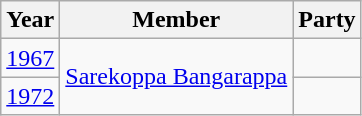<table class="wikitable sortable">
<tr>
<th>Year</th>
<th>Member</th>
<th colspan="2">Party</th>
</tr>
<tr>
<td><a href='#'>1967</a></td>
<td rowspan=2><a href='#'>Sarekoppa Bangarappa</a></td>
<td></td>
</tr>
<tr>
<td><a href='#'>1972</a></td>
<td></td>
</tr>
</table>
